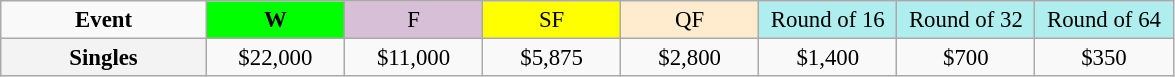<table class=wikitable style=font-size:95%;text-align:center>
<tr>
<td style="width:130px"><strong>Event</strong></td>
<td style="width:85px; background:lime"><strong>W</strong></td>
<td style="width:85px; background:thistle">F</td>
<td style="width:85px; background:#ffff00">SF</td>
<td style="width:85px; background:#ffebcd">QF</td>
<td style="width:85px; background:#afeeee">Round of 16</td>
<td style="width:85px; background:#afeeee">Round of 32</td>
<td style="width:85px; background:#afeeee">Round of 64</td>
</tr>
<tr>
<th style=background:#f3f3f3>Singles </th>
<td>$22,000</td>
<td>$11,000</td>
<td>$5,875</td>
<td>$2,800</td>
<td>$1,400</td>
<td>$700</td>
<td>$350</td>
</tr>
</table>
